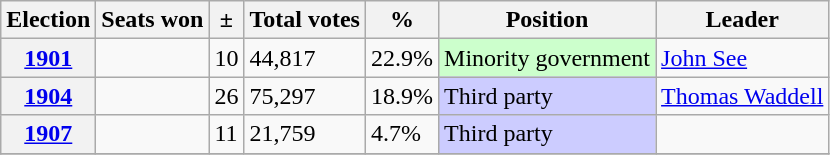<table class="wikitable sortable">
<tr>
<th>Election</th>
<th>Seats won</th>
<th>±</th>
<th>Total votes</th>
<th>%</th>
<th>Position</th>
<th>Leader</th>
</tr>
<tr>
<th><a href='#'>1901</a></th>
<td></td>
<td>10</td>
<td>44,817</td>
<td>22.9%</td>
<td style="background-color:#CCFFCC">Minority government</td>
<td><a href='#'>John See</a></td>
</tr>
<tr>
<th><a href='#'>1904</a></th>
<td></td>
<td>26</td>
<td>75,297</td>
<td>18.9%</td>
<td style="background-color:#CCCCFF">Third party</td>
<td><a href='#'>Thomas Waddell</a></td>
</tr>
<tr>
<th><a href='#'>1907</a></th>
<td></td>
<td>11</td>
<td>21,759</td>
<td>4.7%</td>
<td style="background-color:#CCCCFF">Third party</td>
<td></td>
</tr>
<tr>
</tr>
</table>
